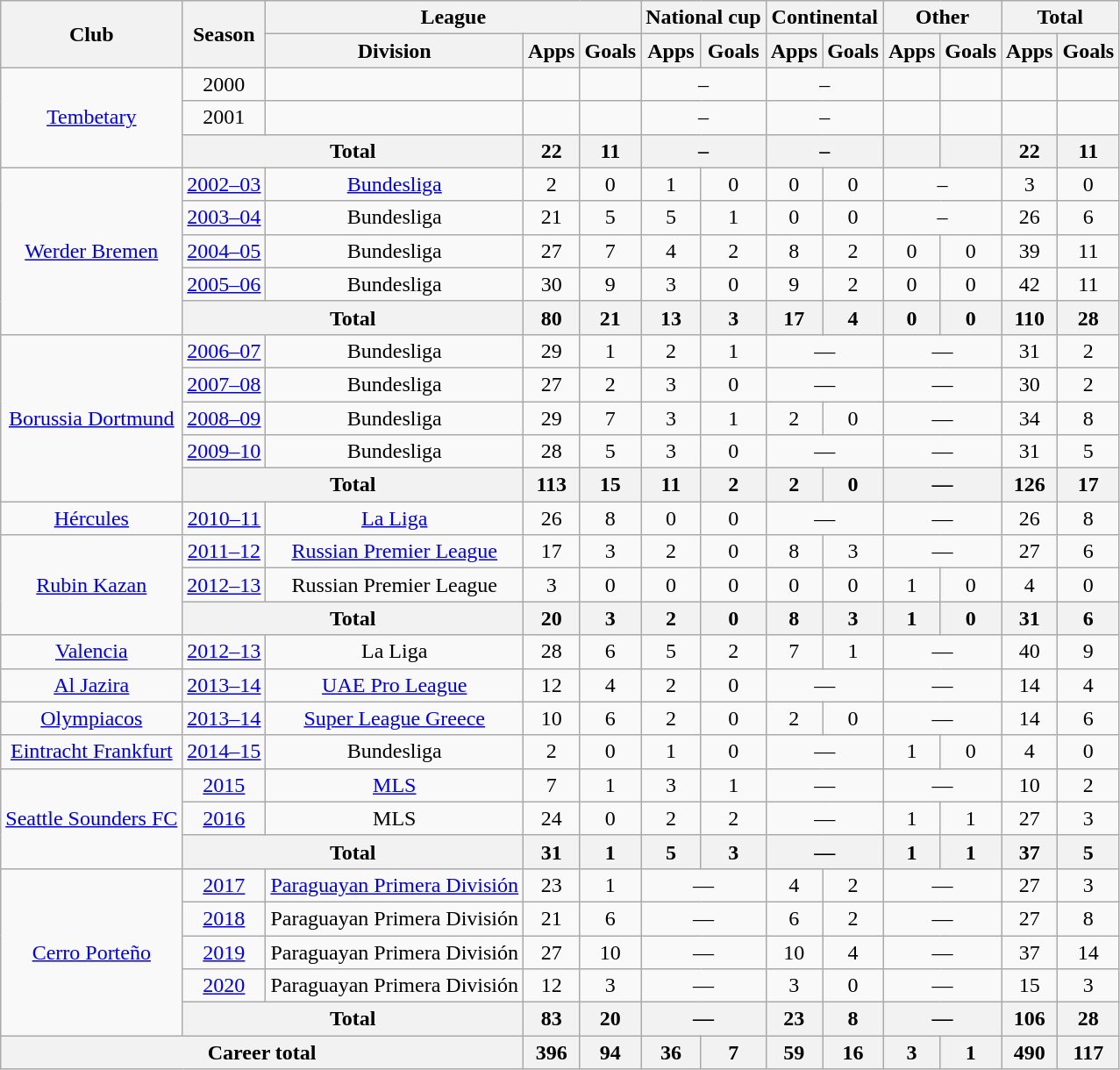<table class="wikitable" style="text-align: center">
<tr>
<th rowspan="2">Club</th>
<th rowspan="2">Season</th>
<th colspan="3">League</th>
<th colspan="2">National cup</th>
<th colspan="2">Continental</th>
<th colspan="2">Other</th>
<th colspan="2">Total</th>
</tr>
<tr>
<th>Division</th>
<th>Apps</th>
<th>Goals</th>
<th>Apps</th>
<th>Goals</th>
<th>Apps</th>
<th>Goals</th>
<th>Apps</th>
<th>Goals</th>
<th>Apps</th>
<th>Goals</th>
</tr>
<tr>
<td rowspan="3"><a href='#'>Tembetary</a></td>
<td>2000</td>
<td></td>
<td></td>
<td></td>
<td colspan="2">–</td>
<td colspan="2">–</td>
<td></td>
<td></td>
<td></td>
<td></td>
</tr>
<tr>
<td>2001</td>
<td></td>
<td></td>
<td></td>
<td colspan="2">–</td>
<td colspan="2">–</td>
<td></td>
<td></td>
<td></td>
<td></td>
</tr>
<tr>
<th colspan="2">Total</th>
<th>22</th>
<th>11</th>
<th colspan="2">–</th>
<th colspan="2">–</th>
<th></th>
<th></th>
<th>22</th>
<th>11</th>
</tr>
<tr>
<td rowspan="5"><a href='#'>Werder Bremen</a></td>
<td><a href='#'>2002–03</a></td>
<td><a href='#'>Bundesliga</a></td>
<td>2</td>
<td>0</td>
<td>1</td>
<td>0</td>
<td>0</td>
<td>0</td>
<td colspan="2">–</td>
<td>3</td>
<td>0</td>
</tr>
<tr>
<td><a href='#'>2003–04</a></td>
<td>Bundesliga</td>
<td>21</td>
<td>5</td>
<td>5</td>
<td>1</td>
<td>0</td>
<td>0</td>
<td colspan="2">–</td>
<td>26</td>
<td>6</td>
</tr>
<tr>
<td><a href='#'>2004–05</a></td>
<td>Bundesliga</td>
<td>27</td>
<td>7</td>
<td>4</td>
<td>2</td>
<td>8</td>
<td>2</td>
<td>0</td>
<td>0</td>
<td>39</td>
<td>11</td>
</tr>
<tr>
<td><a href='#'>2005–06</a></td>
<td>Bundesliga</td>
<td>30</td>
<td>9</td>
<td>3</td>
<td>0</td>
<td>9</td>
<td>2</td>
<td>0</td>
<td>0</td>
<td>42</td>
<td>11</td>
</tr>
<tr>
<th colspan="2">Total</th>
<th>80</th>
<th>21</th>
<th>13</th>
<th>3</th>
<th>17</th>
<th>4</th>
<th>0</th>
<th>0</th>
<th>110</th>
<th>28</th>
</tr>
<tr>
<td rowspan="5"><a href='#'>Borussia Dortmund</a></td>
<td><a href='#'>2006–07</a></td>
<td>Bundesliga</td>
<td>29</td>
<td>1</td>
<td>2</td>
<td>1</td>
<td colspan="2">—</td>
<td colspan="2">—</td>
<td>31</td>
<td>2</td>
</tr>
<tr>
<td><a href='#'>2007–08</a></td>
<td>Bundesliga</td>
<td>27</td>
<td>2</td>
<td>3</td>
<td>0</td>
<td colspan="2">—</td>
<td colspan="2">—</td>
<td>30</td>
<td>2</td>
</tr>
<tr>
<td><a href='#'>2008–09</a></td>
<td>Bundesliga</td>
<td>29</td>
<td>7</td>
<td>3</td>
<td>1</td>
<td>2</td>
<td>0</td>
<td colspan="2">—</td>
<td>34</td>
<td>8</td>
</tr>
<tr>
<td><a href='#'>2009–10</a></td>
<td>Bundesliga</td>
<td>28</td>
<td>5</td>
<td>3</td>
<td>0</td>
<td colspan="2">—</td>
<td colspan="2">—</td>
<td>31</td>
<td>5</td>
</tr>
<tr>
<th colspan="2">Total</th>
<th>113</th>
<th>15</th>
<th>11</th>
<th>2</th>
<th>2</th>
<th>0</th>
<th colspan="2">—</th>
<th>126</th>
<th>17</th>
</tr>
<tr>
<td><a href='#'>Hércules</a></td>
<td><a href='#'>2010–11</a></td>
<td><a href='#'>La Liga</a></td>
<td>26</td>
<td>8</td>
<td>0</td>
<td>0</td>
<td colspan="2">—</td>
<td colspan="2">—</td>
<td>26</td>
<td>8</td>
</tr>
<tr>
<td rowspan="3"><a href='#'>Rubin Kazan</a></td>
<td><a href='#'>2011–12</a></td>
<td><a href='#'>Russian Premier League</a></td>
<td>17</td>
<td>3</td>
<td>2</td>
<td>0</td>
<td>8</td>
<td>3</td>
<td colspan="2">—</td>
<td>27</td>
<td>6</td>
</tr>
<tr>
<td><a href='#'>2012–13</a></td>
<td>Russian Premier League</td>
<td>3</td>
<td>0</td>
<td>0</td>
<td>0</td>
<td>0</td>
<td>0</td>
<td>1</td>
<td>0</td>
<td>4</td>
<td>0</td>
</tr>
<tr>
<th colspan="2">Total</th>
<th>20</th>
<th>3</th>
<th>2</th>
<th>0</th>
<th>8</th>
<th>3</th>
<th>1</th>
<th>0</th>
<th>31</th>
<th>6</th>
</tr>
<tr>
<td><a href='#'>Valencia</a></td>
<td><a href='#'>2012–13</a></td>
<td>La Liga</td>
<td>28</td>
<td>6</td>
<td>5</td>
<td>2</td>
<td>7</td>
<td>1</td>
<td colspan="2">—</td>
<td>40</td>
<td>9</td>
</tr>
<tr>
<td><a href='#'>Al Jazira</a></td>
<td><a href='#'>2013–14</a></td>
<td><a href='#'>UAE Pro League</a></td>
<td>12</td>
<td>4</td>
<td>2</td>
<td>0</td>
<td colspan="2">—</td>
<td colspan="2">—</td>
<td>14</td>
<td>4</td>
</tr>
<tr>
<td><a href='#'>Olympiacos</a></td>
<td><a href='#'>2013–14</a></td>
<td><a href='#'>Super League Greece</a></td>
<td>10</td>
<td>6</td>
<td>2</td>
<td>0</td>
<td>2</td>
<td>0</td>
<td colspan="2">—</td>
<td>14</td>
<td>6</td>
</tr>
<tr>
<td><a href='#'>Eintracht Frankfurt</a></td>
<td><a href='#'>2014–15</a></td>
<td>Bundesliga</td>
<td>2</td>
<td>0</td>
<td>1</td>
<td>0</td>
<td colspan="2">—</td>
<td>1</td>
<td>0</td>
<td>4</td>
<td>0</td>
</tr>
<tr>
<td rowspan="3"><a href='#'>Seattle Sounders FC</a></td>
<td><a href='#'>2015</a></td>
<td><a href='#'>MLS</a></td>
<td>7</td>
<td>1</td>
<td>3</td>
<td>1</td>
<td colspan="2">—</td>
<td colspan="2">—</td>
<td>10</td>
<td>2</td>
</tr>
<tr>
<td><a href='#'>2016</a></td>
<td>MLS</td>
<td>24</td>
<td>0</td>
<td>2</td>
<td>2</td>
<td colspan="2">—</td>
<td>1</td>
<td>1</td>
<td>27</td>
<td>3</td>
</tr>
<tr>
<th colspan="2">Total</th>
<th>31</th>
<th>1</th>
<th>5</th>
<th>3</th>
<th colspan="2">—</th>
<th>1</th>
<th>1</th>
<th>37</th>
<th>5</th>
</tr>
<tr>
<td rowspan="5"><a href='#'>Cerro Porteño</a></td>
<td><a href='#'>2017</a></td>
<td><a href='#'>Paraguayan Primera División</a></td>
<td>23</td>
<td>1</td>
<td colspan="2">—</td>
<td>4</td>
<td>2</td>
<td colspan="2">—</td>
<td>27</td>
<td>3</td>
</tr>
<tr>
<td><a href='#'>2018</a></td>
<td>Paraguayan Primera División</td>
<td>21</td>
<td>6</td>
<td colspan="2">—</td>
<td>6</td>
<td>2</td>
<td colspan="2">—</td>
<td>27</td>
<td>8</td>
</tr>
<tr>
<td><a href='#'>2019</a></td>
<td>Paraguayan Primera División</td>
<td>27</td>
<td>10</td>
<td colspan="2">—</td>
<td>10</td>
<td>4</td>
<td colspan="2">—</td>
<td>37</td>
<td>14</td>
</tr>
<tr>
<td><a href='#'>2020</a></td>
<td>Paraguayan Primera División</td>
<td>12</td>
<td>3</td>
<td colspan="2">—</td>
<td>3</td>
<td>0</td>
<td colspan="2">—</td>
<td>15</td>
<td>3</td>
</tr>
<tr>
<th colspan="2">Total</th>
<th>83</th>
<th>20</th>
<th colspan="2">—</th>
<th>23</th>
<th>8</th>
<th colspan="2">—</th>
<th>106</th>
<th>28</th>
</tr>
<tr>
<th colspan="3">Career total</th>
<th>396</th>
<th>94</th>
<th>36</th>
<th>7</th>
<th>59</th>
<th>16</th>
<th>3</th>
<th>1</th>
<th>490</th>
<th>117</th>
</tr>
</table>
